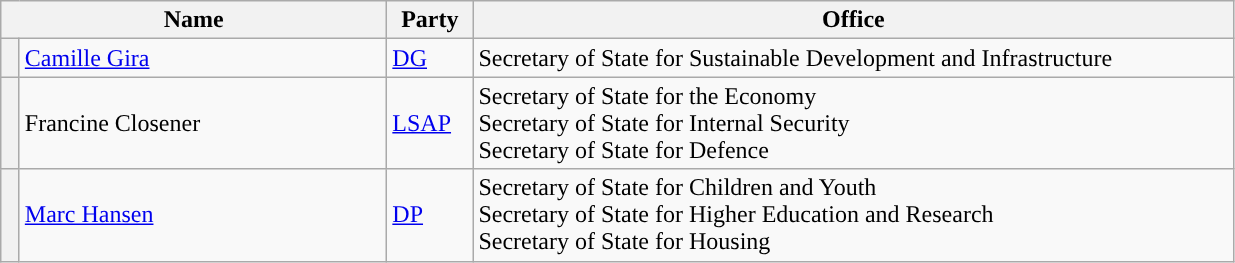<table class="wikitable">
<tr>
<th colspan=2 width=250px>Name</th>
<th width=50px>Party</th>
<th width=500px>Office</th>
</tr>
<tr>
<th width=5px style="background-color: "></th>
<td valign="center"><a href='#'>Camille Gira</a></td>
<td valign=center><a href='#'>DG</a></td>
<td>Secretary of State for Sustainable Development and Infrastructure</td>
</tr>
<tr>
<th style="background-color: "></th>
<td valign="center">Francine Closener</td>
<td valign=center><a href='#'>LSAP</a></td>
<td>Secretary of State for the Economy <br> Secretary of State for Internal Security <br> Secretary of State for Defence</td>
</tr>
<tr>
<th style="background-color: "></th>
<td valign="center"><a href='#'>Marc Hansen</a></td>
<td valign=center><a href='#'>DP</a></td>
<td>Secretary of State for Children and Youth <br> Secretary of State for Higher Education and Research <br> Secretary of State for Housing</td>
</tr>
</table>
